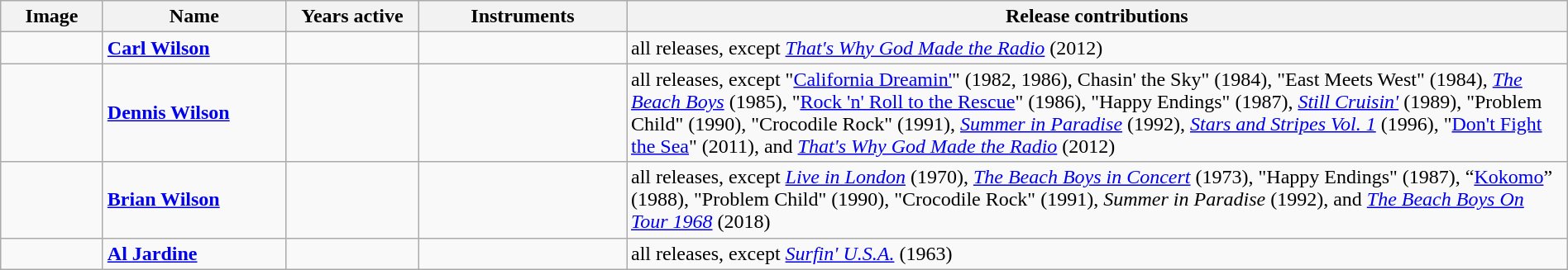<table class="wikitable" width="100%" border="1">
<tr>
<th width="75">Image</th>
<th width="140">Name</th>
<th width="100">Years active</th>
<th width="160">Instruments</th>
<th>Release contributions</th>
</tr>
<tr>
<td></td>
<td><strong><a href='#'>Carl Wilson</a></strong></td>
<td></td>
<td></td>
<td>all releases, except <em><a href='#'>That's Why God Made the Radio</a></em> (2012)</td>
</tr>
<tr>
<td></td>
<td><strong><a href='#'>Dennis Wilson</a></strong></td>
<td></td>
<td></td>
<td>all releases, except "<a href='#'>California Dreamin'</a>" (1982, 1986), Chasin' the Sky" (1984), "East Meets West" (1984), <em><a href='#'>The Beach Boys</a></em> (1985), "<a href='#'>Rock 'n' Roll to the Rescue</a>" (1986), "Happy Endings" (1987), <em><a href='#'>Still Cruisin'</a></em> (1989), "Problem Child" (1990), "Crocodile Rock" (1991), <em><a href='#'>Summer in Paradise</a></em> (1992), <em><a href='#'>Stars and Stripes Vol. 1</a></em> (1996), "<a href='#'>Don't Fight the Sea</a>" (2011), and <em><a href='#'>That's Why God Made the Radio</a></em> (2012)</td>
</tr>
<tr>
<td></td>
<td><strong><a href='#'>Brian Wilson</a></strong></td>
<td></td>
<td></td>
<td>all releases, except <em><a href='#'>Live in London</a></em> (1970), <em><a href='#'>The Beach Boys in Concert</a></em> (1973), "Happy Endings" (1987), “<a href='#'>Kokomo</a>” (1988), "Problem Child" (1990), "Crocodile Rock" (1991), <em>Summer in Paradise</em> (1992), and <em><a href='#'>The Beach Boys On Tour 1968</a></em> (2018)</td>
</tr>
<tr>
<td></td>
<td><strong><a href='#'>Al Jardine</a></strong></td>
<td></td>
<td></td>
<td>all releases, except <em><a href='#'>Surfin' U.S.A.</a></em> (1963)</td>
</tr>
</table>
